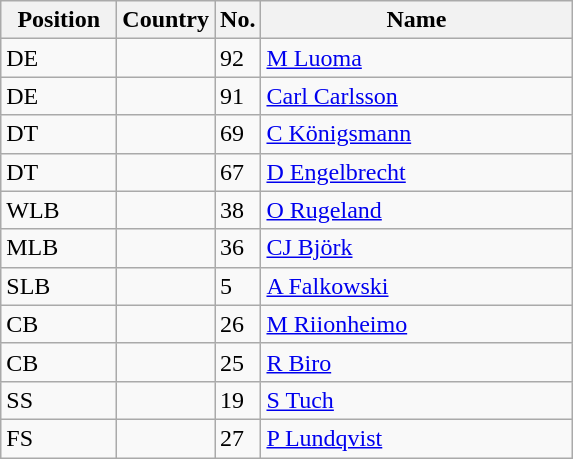<table class="wikitable" style="text-align:left;">
<tr>
<th width=70>Position</th>
<th width=20>Country</th>
<th width=20>No.</th>
<th width=200>Name</th>
</tr>
<tr>
<td style="text-align:left;">DE</td>
<td></td>
<td>92</td>
<td><a href='#'>M Luoma</a></td>
</tr>
<tr>
<td style="text-align:left;">DE</td>
<td></td>
<td>91</td>
<td><a href='#'>Carl Carlsson</a></td>
</tr>
<tr>
<td style="text-align:left;">DT</td>
<td></td>
<td>69</td>
<td><a href='#'>C Königsmann</a></td>
</tr>
<tr>
<td style="text-align:left;">DT</td>
<td></td>
<td>67</td>
<td><a href='#'>D Engelbrecht</a></td>
</tr>
<tr>
<td style="text-align:left;">WLB</td>
<td></td>
<td>38</td>
<td><a href='#'>O Rugeland</a></td>
</tr>
<tr>
<td style="text-align:left;">MLB</td>
<td></td>
<td>36</td>
<td><a href='#'>CJ Björk</a></td>
</tr>
<tr>
<td style="text-align:left;">SLB</td>
<td></td>
<td>5</td>
<td><a href='#'>A Falkowski</a></td>
</tr>
<tr>
<td style="text-align:left;">CB</td>
<td></td>
<td>26</td>
<td><a href='#'>M Riionheimo</a></td>
</tr>
<tr>
<td style="text-align:left;">CB</td>
<td></td>
<td>25</td>
<td><a href='#'>R Biro</a></td>
</tr>
<tr>
<td style="text-align:left;">SS</td>
<td></td>
<td>19</td>
<td><a href='#'>S Tuch</a></td>
</tr>
<tr>
<td style="text-align:left;">FS</td>
<td></td>
<td>27</td>
<td><a href='#'>P Lundqvist</a></td>
</tr>
</table>
